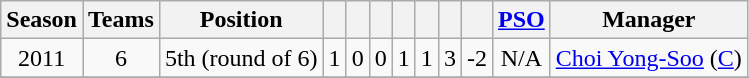<table class="wikitable" style="text-align:center">
<tr>
<th>Season</th>
<th>Teams</th>
<th>Position</th>
<th></th>
<th></th>
<th></th>
<th></th>
<th></th>
<th></th>
<th></th>
<th><a href='#'>PSO</a></th>
<th>Manager</th>
</tr>
<tr>
<td>2011</td>
<td>6</td>
<td>5th (round of 6)</td>
<td>1</td>
<td>0</td>
<td>0</td>
<td>1</td>
<td>1</td>
<td>3</td>
<td align=right>-2</td>
<td>N/A</td>
<td align=left> <a href='#'>Choi Yong-Soo</a> (<a href='#'>C</a>)</td>
</tr>
<tr>
</tr>
</table>
